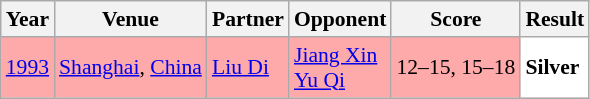<table class="sortable wikitable" style="font-size: 90%;">
<tr>
<th>Year</th>
<th>Venue</th>
<th>Partner</th>
<th>Opponent</th>
<th>Score</th>
<th>Result</th>
</tr>
<tr style="background:#FFAAAA">
<td align="center"><a href='#'>1993</a></td>
<td align="left"><a href='#'>Shanghai</a>, <a href='#'>China</a></td>
<td align="left"> <a href='#'>Liu Di</a></td>
<td align="left"> <a href='#'>Jiang Xin</a> <br>  <a href='#'>Yu Qi</a></td>
<td align="left">12–15, 15–18</td>
<td style="text-align:left; background:white"> <strong>Silver</strong></td>
</tr>
</table>
